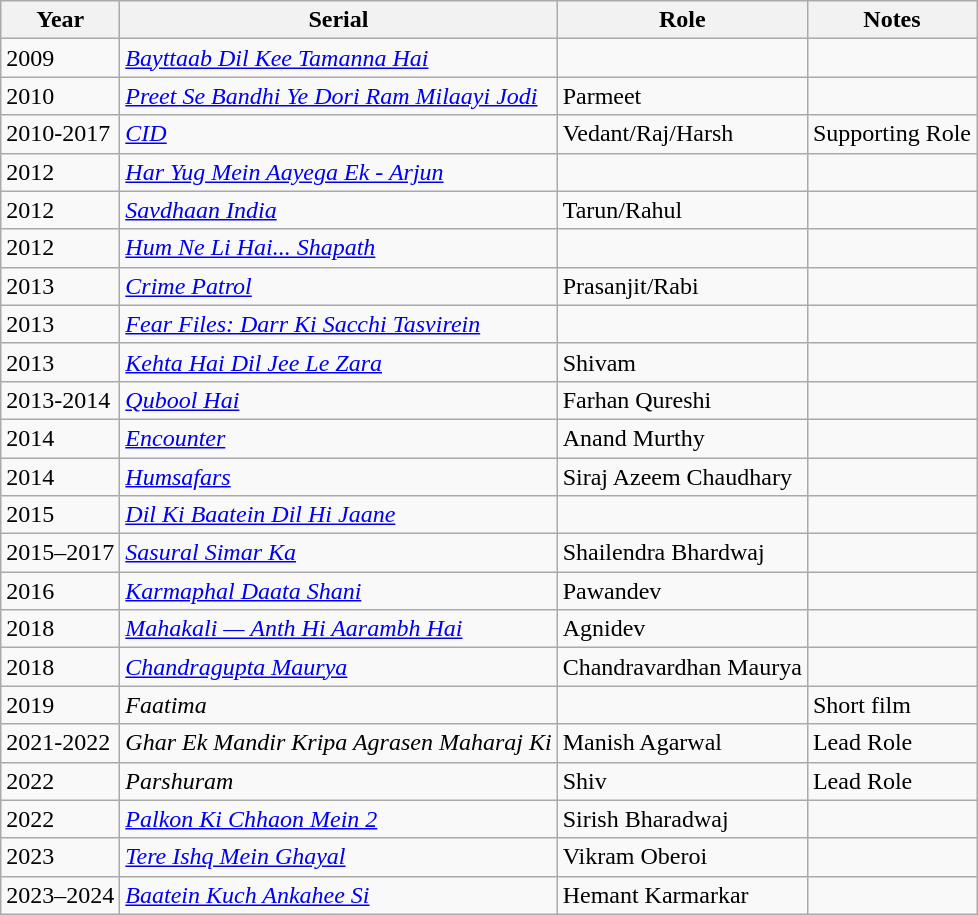<table class="wikitable sortable">
<tr>
<th>Year</th>
<th>Serial</th>
<th>Role</th>
<th>Notes</th>
</tr>
<tr>
<td>2009</td>
<td><em><a href='#'>Bayttaab Dil Kee Tamanna Hai</a></em></td>
<td></td>
<td></td>
</tr>
<tr>
<td>2010</td>
<td><em><a href='#'>Preet Se Bandhi Ye Dori Ram Milaayi Jodi</a></em></td>
<td>Parmeet</td>
<td></td>
</tr>
<tr>
<td>2010-2017</td>
<td><em><a href='#'>CID</a></em></td>
<td>Vedant/Raj/Harsh</td>
<td>Supporting Role</td>
</tr>
<tr>
<td>2012</td>
<td><em><a href='#'>Har Yug Mein Aayega Ek - Arjun</a></em></td>
<td></td>
<td></td>
</tr>
<tr>
<td>2012</td>
<td><em><a href='#'>Savdhaan India</a></em></td>
<td>Tarun/Rahul</td>
<td></td>
</tr>
<tr>
<td>2012</td>
<td><em><a href='#'>Hum Ne Li Hai... Shapath</a></em></td>
<td></td>
<td></td>
</tr>
<tr>
<td>2013</td>
<td><em><a href='#'>Crime Patrol</a></em></td>
<td>Prasanjit/Rabi</td>
<td></td>
</tr>
<tr>
<td>2013</td>
<td><em><a href='#'>Fear Files: Darr Ki Sacchi Tasvirein</a></em></td>
<td></td>
<td></td>
</tr>
<tr>
<td>2013</td>
<td><em><a href='#'>Kehta Hai Dil Jee Le Zara</a></em></td>
<td>Shivam</td>
<td></td>
</tr>
<tr>
<td>2013-2014</td>
<td><em><a href='#'>Qubool Hai</a></em></td>
<td>Farhan Qureshi</td>
<td></td>
</tr>
<tr>
<td>2014</td>
<td><em><a href='#'>Encounter</a></em></td>
<td>Anand Murthy</td>
<td></td>
</tr>
<tr>
<td>2014</td>
<td><em><a href='#'>Humsafars</a></em></td>
<td>Siraj Azeem Chaudhary</td>
<td></td>
</tr>
<tr>
<td>2015</td>
<td><em><a href='#'>Dil Ki Baatein Dil Hi Jaane</a></em></td>
<td></td>
<td></td>
</tr>
<tr>
<td>2015–2017</td>
<td><em><a href='#'>Sasural Simar Ka</a></em></td>
<td>Shailendra Bhardwaj</td>
<td></td>
</tr>
<tr>
<td>2016</td>
<td><em><a href='#'>Karmaphal Daata Shani</a></em></td>
<td>Pawandev</td>
<td></td>
</tr>
<tr>
<td>2018</td>
<td><em><a href='#'>Mahakali — Anth Hi Aarambh Hai</a></em></td>
<td>Agnidev</td>
<td></td>
</tr>
<tr>
<td>2018</td>
<td><em><a href='#'>Chandragupta Maurya</a></em></td>
<td>Chandravardhan Maurya</td>
<td></td>
</tr>
<tr>
<td>2019</td>
<td><em>Faatima</em></td>
<td></td>
<td>Short film</td>
</tr>
<tr>
<td>2021-2022</td>
<td><em>Ghar Ek Mandir Kripa Agrasen Maharaj Ki</em></td>
<td>Manish Agarwal</td>
<td>Lead Role</td>
</tr>
<tr>
<td>2022</td>
<td><em>Parshuram</em></td>
<td>Shiv</td>
<td>Lead Role</td>
</tr>
<tr>
<td>2022</td>
<td><em><a href='#'>Palkon Ki Chhaon Mein 2</a></em></td>
<td>Sirish Bharadwaj</td>
<td></td>
</tr>
<tr>
<td>2023</td>
<td><em><a href='#'>Tere Ishq Mein Ghayal</a></em></td>
<td>Vikram Oberoi</td>
<td></td>
</tr>
<tr>
<td>2023–2024</td>
<td><em><a href='#'>Baatein Kuch Ankahee Si</a></em></td>
<td>Hemant Karmarkar</td>
<td></td>
</tr>
</table>
